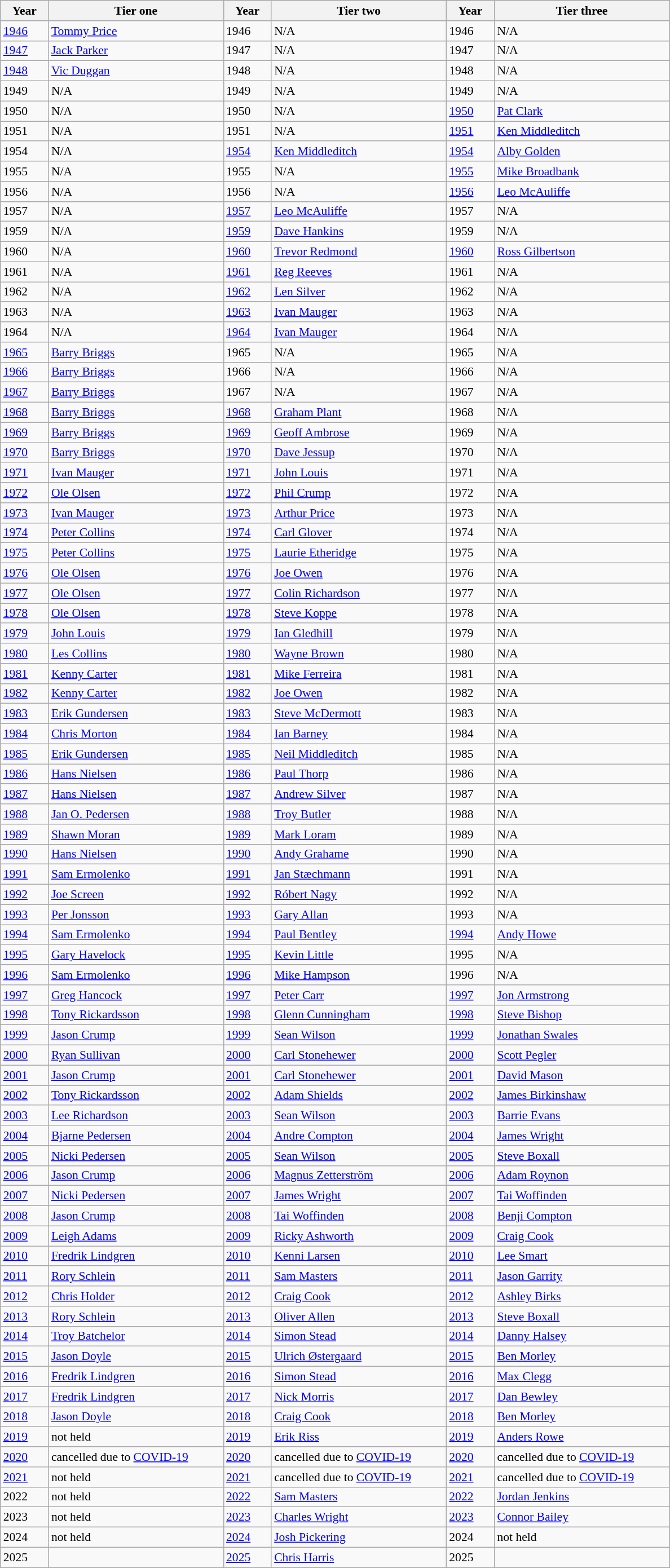<table class="wikitable" style="font-size: 90%">
<tr>
<th width=50>Year</th>
<th width=200>Tier one</th>
<th width=50>Year</th>
<th width=200>Tier two</th>
<th width=50>Year</th>
<th width=200>Tier three</th>
</tr>
<tr>
<td><a href='#'>1946</a></td>
<td><a href='#'>Tommy Price</a></td>
<td>1946</td>
<td>N/A</td>
<td>1946</td>
<td>N/A</td>
</tr>
<tr>
<td><a href='#'>1947</a></td>
<td><a href='#'>Jack Parker</a></td>
<td>1947</td>
<td>N/A</td>
<td>1947</td>
<td>N/A</td>
</tr>
<tr>
<td><a href='#'>1948</a></td>
<td><a href='#'>Vic Duggan</a></td>
<td>1948</td>
<td>N/A</td>
<td>1948</td>
<td>N/A</td>
</tr>
<tr>
<td>1949</td>
<td>N/A</td>
<td>1949</td>
<td>N/A</td>
<td>1949</td>
<td>N/A</td>
</tr>
<tr>
<td>1950</td>
<td>N/A</td>
<td>1950</td>
<td>N/A</td>
<td><a href='#'>1950</a></td>
<td><a href='#'>Pat Clark</a></td>
</tr>
<tr>
<td>1951</td>
<td>N/A</td>
<td>1951</td>
<td>N/A</td>
<td><a href='#'>1951</a></td>
<td><a href='#'>Ken Middleditch</a></td>
</tr>
<tr>
<td>1954</td>
<td>N/A</td>
<td><a href='#'>1954</a></td>
<td><a href='#'>Ken Middleditch</a></td>
<td><a href='#'>1954</a></td>
<td><a href='#'>Alby Golden</a></td>
</tr>
<tr>
<td>1955</td>
<td>N/A</td>
<td>1955</td>
<td>N/A</td>
<td><a href='#'>1955</a></td>
<td><a href='#'>Mike Broadbank</a></td>
</tr>
<tr>
<td>1956</td>
<td>N/A</td>
<td>1956</td>
<td>N/A</td>
<td><a href='#'>1956</a></td>
<td><a href='#'>Leo McAuliffe</a></td>
</tr>
<tr>
<td>1957</td>
<td>N/A</td>
<td><a href='#'>1957</a></td>
<td><a href='#'>Leo McAuliffe</a></td>
<td>1957</td>
<td>N/A</td>
</tr>
<tr>
<td>1959</td>
<td>N/A</td>
<td><a href='#'>1959</a></td>
<td><a href='#'>Dave Hankins</a></td>
<td>1959</td>
<td>N/A</td>
</tr>
<tr>
<td>1960</td>
<td>N/A</td>
<td><a href='#'>1960</a></td>
<td><a href='#'>Trevor Redmond</a></td>
<td><a href='#'>1960</a></td>
<td><a href='#'>Ross Gilbertson</a></td>
</tr>
<tr>
<td>1961</td>
<td>N/A</td>
<td><a href='#'>1961</a></td>
<td><a href='#'>Reg Reeves</a></td>
<td>1961</td>
<td>N/A</td>
</tr>
<tr>
<td>1962</td>
<td>N/A</td>
<td><a href='#'>1962</a></td>
<td><a href='#'>Len Silver</a></td>
<td>1962</td>
<td>N/A</td>
</tr>
<tr>
<td>1963</td>
<td>N/A</td>
<td><a href='#'>1963</a></td>
<td><a href='#'>Ivan Mauger</a></td>
<td>1963</td>
<td>N/A</td>
</tr>
<tr>
<td>1964</td>
<td>N/A</td>
<td><a href='#'>1964</a></td>
<td><a href='#'>Ivan Mauger</a></td>
<td>1964</td>
<td>N/A</td>
</tr>
<tr>
<td><a href='#'>1965</a></td>
<td><a href='#'>Barry Briggs</a></td>
<td>1965</td>
<td>N/A</td>
<td>1965</td>
<td>N/A</td>
</tr>
<tr>
<td><a href='#'>1966</a></td>
<td><a href='#'>Barry Briggs</a></td>
<td>1966</td>
<td>N/A</td>
<td>1966</td>
<td>N/A</td>
</tr>
<tr>
<td><a href='#'>1967</a></td>
<td><a href='#'>Barry Briggs</a></td>
<td>1967</td>
<td>N/A</td>
<td>1967</td>
<td>N/A</td>
</tr>
<tr>
<td><a href='#'>1968</a></td>
<td><a href='#'>Barry Briggs</a></td>
<td><a href='#'>1968</a></td>
<td><a href='#'>Graham Plant</a></td>
<td>1968</td>
<td>N/A</td>
</tr>
<tr>
<td><a href='#'>1969</a></td>
<td><a href='#'>Barry Briggs</a></td>
<td><a href='#'>1969</a></td>
<td><a href='#'>Geoff Ambrose</a></td>
<td>1969</td>
<td>N/A</td>
</tr>
<tr>
<td><a href='#'>1970</a></td>
<td><a href='#'>Barry Briggs</a></td>
<td><a href='#'>1970</a></td>
<td><a href='#'>Dave Jessup</a></td>
<td>1970</td>
<td>N/A</td>
</tr>
<tr>
<td><a href='#'>1971</a></td>
<td><a href='#'>Ivan Mauger</a></td>
<td><a href='#'>1971</a></td>
<td><a href='#'>John Louis</a></td>
<td>1971</td>
<td>N/A</td>
</tr>
<tr>
<td><a href='#'>1972</a></td>
<td><a href='#'>Ole Olsen</a></td>
<td><a href='#'>1972</a></td>
<td><a href='#'>Phil Crump</a></td>
<td>1972</td>
<td>N/A</td>
</tr>
<tr>
<td><a href='#'>1973</a></td>
<td><a href='#'>Ivan Mauger</a></td>
<td><a href='#'>1973</a></td>
<td><a href='#'>Arthur Price</a></td>
<td>1973</td>
<td>N/A</td>
</tr>
<tr>
<td><a href='#'>1974</a></td>
<td><a href='#'>Peter Collins</a></td>
<td><a href='#'>1974</a></td>
<td><a href='#'>Carl Glover</a></td>
<td>1974</td>
<td>N/A</td>
</tr>
<tr>
<td><a href='#'>1975</a></td>
<td><a href='#'>Peter Collins</a></td>
<td><a href='#'>1975</a></td>
<td><a href='#'>Laurie Etheridge</a></td>
<td>1975</td>
<td>N/A</td>
</tr>
<tr>
<td><a href='#'>1976</a></td>
<td><a href='#'>Ole Olsen</a></td>
<td><a href='#'>1976</a></td>
<td><a href='#'>Joe Owen</a></td>
<td>1976</td>
<td>N/A</td>
</tr>
<tr>
<td><a href='#'>1977</a></td>
<td><a href='#'>Ole Olsen</a></td>
<td><a href='#'>1977</a></td>
<td><a href='#'>Colin Richardson</a></td>
<td>1977</td>
<td>N/A</td>
</tr>
<tr>
<td><a href='#'>1978</a></td>
<td><a href='#'>Ole Olsen</a></td>
<td><a href='#'>1978</a></td>
<td><a href='#'>Steve Koppe</a></td>
<td>1978</td>
<td>N/A</td>
</tr>
<tr>
<td><a href='#'>1979</a></td>
<td><a href='#'>John Louis</a></td>
<td><a href='#'>1979</a></td>
<td><a href='#'>Ian Gledhill</a></td>
<td>1979</td>
<td>N/A</td>
</tr>
<tr>
<td><a href='#'>1980</a></td>
<td><a href='#'>Les Collins</a></td>
<td><a href='#'>1980</a></td>
<td><a href='#'>Wayne Brown</a></td>
<td>1980</td>
<td>N/A</td>
</tr>
<tr>
<td><a href='#'>1981</a></td>
<td><a href='#'>Kenny Carter</a></td>
<td><a href='#'>1981</a></td>
<td><a href='#'>Mike Ferreira</a></td>
<td>1981</td>
<td>N/A</td>
</tr>
<tr>
<td><a href='#'>1982</a></td>
<td><a href='#'>Kenny Carter</a></td>
<td><a href='#'>1982</a></td>
<td><a href='#'>Joe Owen</a></td>
<td>1982</td>
<td>N/A</td>
</tr>
<tr>
<td><a href='#'>1983</a></td>
<td><a href='#'>Erik Gundersen</a></td>
<td><a href='#'>1983</a></td>
<td><a href='#'>Steve McDermott</a></td>
<td>1983</td>
<td>N/A</td>
</tr>
<tr>
<td><a href='#'>1984</a></td>
<td><a href='#'>Chris Morton</a></td>
<td><a href='#'>1984</a></td>
<td><a href='#'>Ian Barney</a></td>
<td>1984</td>
<td>N/A</td>
</tr>
<tr>
<td><a href='#'>1985</a></td>
<td><a href='#'>Erik Gundersen</a></td>
<td><a href='#'>1985</a></td>
<td><a href='#'>Neil Middleditch</a></td>
<td>1985</td>
<td>N/A</td>
</tr>
<tr>
<td><a href='#'>1986</a></td>
<td><a href='#'>Hans Nielsen</a></td>
<td><a href='#'>1986</a></td>
<td><a href='#'>Paul Thorp</a></td>
<td>1986</td>
<td>N/A</td>
</tr>
<tr>
<td><a href='#'>1987</a></td>
<td><a href='#'>Hans Nielsen</a></td>
<td><a href='#'>1987</a></td>
<td><a href='#'>Andrew Silver</a></td>
<td>1987</td>
<td>N/A</td>
</tr>
<tr>
<td><a href='#'>1988</a></td>
<td><a href='#'>Jan O. Pedersen</a></td>
<td><a href='#'>1988</a></td>
<td><a href='#'>Troy Butler</a></td>
<td>1988</td>
<td>N/A</td>
</tr>
<tr>
<td><a href='#'>1989</a></td>
<td><a href='#'>Shawn Moran</a></td>
<td><a href='#'>1989</a></td>
<td><a href='#'>Mark Loram</a></td>
<td>1989</td>
<td>N/A</td>
</tr>
<tr>
<td><a href='#'>1990</a></td>
<td><a href='#'>Hans Nielsen</a></td>
<td><a href='#'>1990</a></td>
<td><a href='#'>Andy Grahame</a></td>
<td>1990</td>
<td>N/A</td>
</tr>
<tr>
<td><a href='#'>1991</a></td>
<td><a href='#'>Sam Ermolenko</a></td>
<td><a href='#'>1991</a></td>
<td><a href='#'>Jan Stæchmann</a></td>
<td>1991</td>
<td>N/A</td>
</tr>
<tr>
<td><a href='#'>1992</a></td>
<td><a href='#'>Joe Screen</a></td>
<td><a href='#'>1992</a></td>
<td><a href='#'>Róbert Nagy</a></td>
<td>1992</td>
<td>N/A</td>
</tr>
<tr>
<td><a href='#'>1993</a></td>
<td><a href='#'>Per Jonsson</a></td>
<td><a href='#'>1993</a></td>
<td><a href='#'>Gary Allan</a></td>
<td>1993</td>
<td>N/A</td>
</tr>
<tr>
<td><a href='#'>1994</a></td>
<td><a href='#'>Sam Ermolenko</a></td>
<td><a href='#'>1994</a></td>
<td><a href='#'>Paul Bentley</a></td>
<td><a href='#'>1994</a></td>
<td><a href='#'>Andy Howe</a></td>
</tr>
<tr>
<td><a href='#'>1995</a></td>
<td><a href='#'>Gary Havelock</a></td>
<td><a href='#'>1995</a></td>
<td><a href='#'>Kevin Little</a></td>
<td>1995</td>
<td>N/A</td>
</tr>
<tr>
<td><a href='#'>1996</a></td>
<td><a href='#'>Sam Ermolenko</a></td>
<td><a href='#'>1996</a></td>
<td><a href='#'>Mike Hampson</a></td>
<td>1996</td>
<td>N/A</td>
</tr>
<tr>
<td><a href='#'>1997</a></td>
<td><a href='#'>Greg Hancock</a></td>
<td><a href='#'>1997</a></td>
<td><a href='#'>Peter Carr</a></td>
<td><a href='#'>1997</a></td>
<td><a href='#'>Jon Armstrong</a></td>
</tr>
<tr>
<td><a href='#'>1998</a></td>
<td><a href='#'>Tony Rickardsson</a></td>
<td><a href='#'>1998</a></td>
<td><a href='#'>Glenn Cunningham</a></td>
<td><a href='#'>1998</a></td>
<td><a href='#'>Steve Bishop</a></td>
</tr>
<tr>
<td><a href='#'>1999</a></td>
<td><a href='#'>Jason Crump</a></td>
<td><a href='#'>1999</a></td>
<td><a href='#'>Sean Wilson</a></td>
<td><a href='#'>1999</a></td>
<td><a href='#'>Jonathan Swales</a></td>
</tr>
<tr>
<td><a href='#'>2000</a></td>
<td><a href='#'>Ryan Sullivan</a></td>
<td><a href='#'>2000</a></td>
<td><a href='#'>Carl Stonehewer</a></td>
<td><a href='#'>2000</a></td>
<td><a href='#'>Scott Pegler</a></td>
</tr>
<tr>
<td><a href='#'>2001</a></td>
<td><a href='#'>Jason Crump</a></td>
<td><a href='#'>2001</a></td>
<td><a href='#'>Carl Stonehewer</a></td>
<td><a href='#'>2001</a></td>
<td><a href='#'>David Mason</a></td>
</tr>
<tr>
<td><a href='#'>2002</a></td>
<td><a href='#'>Tony Rickardsson</a></td>
<td><a href='#'>2002</a></td>
<td><a href='#'>Adam Shields</a></td>
<td><a href='#'>2002</a></td>
<td><a href='#'>James Birkinshaw</a></td>
</tr>
<tr>
<td><a href='#'>2003</a></td>
<td><a href='#'>Lee Richardson</a></td>
<td><a href='#'>2003</a></td>
<td><a href='#'>Sean Wilson</a></td>
<td><a href='#'>2003</a></td>
<td><a href='#'>Barrie Evans</a></td>
</tr>
<tr>
<td><a href='#'>2004</a></td>
<td><a href='#'>Bjarne Pedersen</a></td>
<td><a href='#'>2004</a></td>
<td><a href='#'>Andre Compton</a></td>
<td><a href='#'>2004</a></td>
<td><a href='#'>James Wright</a></td>
</tr>
<tr>
<td><a href='#'>2005</a></td>
<td><a href='#'>Nicki Pedersen</a></td>
<td><a href='#'>2005</a></td>
<td><a href='#'>Sean Wilson</a></td>
<td><a href='#'>2005</a></td>
<td><a href='#'>Steve Boxall</a></td>
</tr>
<tr>
<td><a href='#'>2006</a></td>
<td><a href='#'>Jason Crump</a></td>
<td><a href='#'>2006</a></td>
<td><a href='#'>Magnus Zetterström</a></td>
<td><a href='#'>2006</a></td>
<td><a href='#'>Adam Roynon</a></td>
</tr>
<tr>
<td><a href='#'>2007</a></td>
<td><a href='#'>Nicki Pedersen</a></td>
<td><a href='#'>2007</a></td>
<td><a href='#'>James Wright</a></td>
<td><a href='#'>2007</a></td>
<td><a href='#'>Tai Woffinden</a></td>
</tr>
<tr>
<td><a href='#'>2008</a></td>
<td><a href='#'>Jason Crump</a></td>
<td><a href='#'>2008</a></td>
<td><a href='#'>Tai Woffinden</a></td>
<td><a href='#'>2008</a></td>
<td><a href='#'>Benji Compton</a></td>
</tr>
<tr>
<td><a href='#'>2009</a></td>
<td><a href='#'>Leigh Adams</a></td>
<td><a href='#'>2009</a></td>
<td><a href='#'>Ricky Ashworth</a></td>
<td><a href='#'>2009</a></td>
<td><a href='#'>Craig Cook</a></td>
</tr>
<tr>
<td><a href='#'>2010</a></td>
<td><a href='#'>Fredrik Lindgren</a></td>
<td><a href='#'>2010</a></td>
<td><a href='#'>Kenni Larsen</a></td>
<td><a href='#'>2010</a></td>
<td><a href='#'>Lee Smart</a></td>
</tr>
<tr>
<td><a href='#'>2011</a></td>
<td><a href='#'>Rory Schlein</a></td>
<td><a href='#'>2011</a></td>
<td><a href='#'>Sam Masters</a></td>
<td><a href='#'>2011</a></td>
<td><a href='#'>Jason Garrity</a></td>
</tr>
<tr>
<td><a href='#'>2012</a></td>
<td><a href='#'>Chris Holder</a></td>
<td><a href='#'>2012</a></td>
<td><a href='#'>Craig Cook</a></td>
<td><a href='#'>2012</a></td>
<td><a href='#'>Ashley Birks</a></td>
</tr>
<tr>
<td><a href='#'>2013</a></td>
<td><a href='#'>Rory Schlein</a></td>
<td><a href='#'>2013</a></td>
<td><a href='#'>Oliver Allen</a></td>
<td><a href='#'>2013</a></td>
<td><a href='#'>Steve Boxall</a></td>
</tr>
<tr>
<td><a href='#'>2014</a></td>
<td><a href='#'>Troy Batchelor</a></td>
<td><a href='#'>2014</a></td>
<td><a href='#'>Simon Stead</a></td>
<td><a href='#'>2014</a></td>
<td><a href='#'>Danny Halsey</a></td>
</tr>
<tr>
<td><a href='#'>2015</a></td>
<td><a href='#'>Jason Doyle</a></td>
<td><a href='#'>2015</a></td>
<td><a href='#'>Ulrich Østergaard</a></td>
<td><a href='#'>2015</a></td>
<td><a href='#'>Ben Morley</a></td>
</tr>
<tr>
<td><a href='#'>2016</a></td>
<td><a href='#'>Fredrik Lindgren</a></td>
<td><a href='#'>2016</a></td>
<td><a href='#'>Simon Stead</a></td>
<td><a href='#'>2016</a></td>
<td><a href='#'>Max Clegg</a></td>
</tr>
<tr>
<td><a href='#'>2017</a></td>
<td><a href='#'>Fredrik Lindgren</a></td>
<td><a href='#'>2017</a></td>
<td><a href='#'>Nick Morris</a></td>
<td><a href='#'>2017</a></td>
<td><a href='#'>Dan Bewley</a></td>
</tr>
<tr>
<td><a href='#'>2018</a></td>
<td><a href='#'>Jason Doyle</a></td>
<td><a href='#'>2018</a></td>
<td><a href='#'>Craig Cook</a></td>
<td><a href='#'>2018</a></td>
<td><a href='#'>Ben Morley</a></td>
</tr>
<tr>
<td><a href='#'>2019</a></td>
<td>not held</td>
<td><a href='#'>2019</a></td>
<td><a href='#'>Erik Riss</a></td>
<td><a href='#'>2019</a></td>
<td><a href='#'>Anders Rowe</a></td>
</tr>
<tr>
<td><a href='#'>2020</a></td>
<td>cancelled due to <a href='#'>COVID-19</a></td>
<td><a href='#'>2020</a></td>
<td>cancelled due to <a href='#'>COVID-19</a></td>
<td><a href='#'>2020</a></td>
<td>cancelled due to <a href='#'>COVID-19</a></td>
</tr>
<tr>
<td><a href='#'>2021</a></td>
<td>not held</td>
<td><a href='#'>2021</a></td>
<td>cancelled due to <a href='#'>COVID-19</a></td>
<td><a href='#'>2021</a></td>
<td>cancelled due to <a href='#'>COVID-19</a></td>
</tr>
<tr>
<td>2022</td>
<td>not held</td>
<td><a href='#'>2022</a></td>
<td><a href='#'>Sam Masters</a></td>
<td><a href='#'>2022</a></td>
<td><a href='#'>Jordan Jenkins</a></td>
</tr>
<tr>
<td>2023</td>
<td>not held</td>
<td><a href='#'>2023</a></td>
<td><a href='#'>Charles Wright</a></td>
<td><a href='#'>2023</a></td>
<td><a href='#'>Connor Bailey</a></td>
</tr>
<tr>
<td>2024</td>
<td>not held</td>
<td><a href='#'>2024</a></td>
<td><a href='#'>Josh Pickering</a></td>
<td>2024</td>
<td>not held</td>
</tr>
<tr>
<td>2025</td>
<td></td>
<td><a href='#'>2025</a></td>
<td><a href='#'>Chris Harris</a></td>
<td>2025</td>
<td></td>
</tr>
</table>
